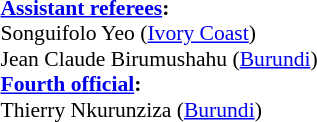<table width=50% style="font-size: 90%">
<tr>
<td><br><strong><a href='#'>Assistant referees</a>:</strong>
<br>Songuifolo Yeo (<a href='#'>Ivory Coast</a>)
<br>Jean Claude Birumushahu (<a href='#'>Burundi</a>)
<br><strong><a href='#'>Fourth official</a>:</strong>
<br>Thierry Nkurunziza (<a href='#'>Burundi</a>)</td>
</tr>
</table>
